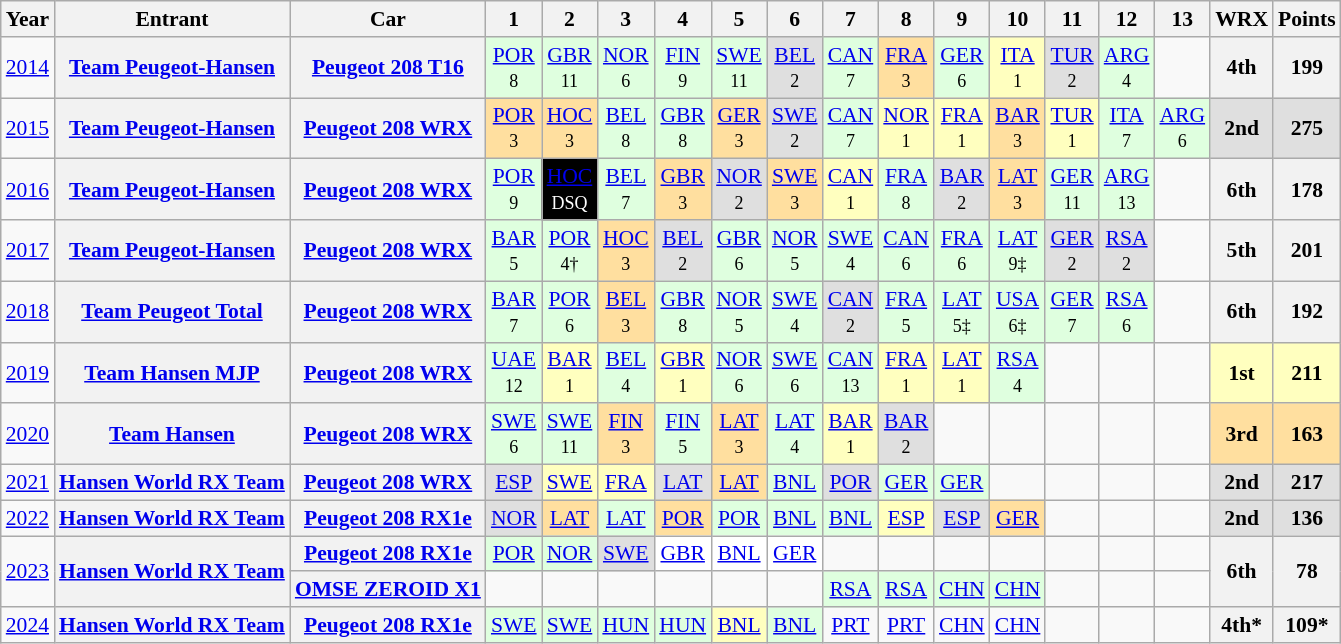<table class="wikitable" border="1" style="text-align:center; font-size:90%;">
<tr valign="top">
<th>Year</th>
<th>Entrant</th>
<th>Car</th>
<th>1</th>
<th>2</th>
<th>3</th>
<th>4</th>
<th>5</th>
<th>6</th>
<th>7</th>
<th>8</th>
<th>9</th>
<th>10</th>
<th>11</th>
<th>12</th>
<th>13</th>
<th>WRX</th>
<th>Points</th>
</tr>
<tr>
<td><a href='#'>2014</a></td>
<th><a href='#'>Team Peugeot-Hansen</a></th>
<th><a href='#'>Peugeot 208 T16</a></th>
<td style="background:#DFFFDF;"><a href='#'>POR</a><br><small>8</small></td>
<td style="background:#DFFFDF;"><a href='#'>GBR</a><br><small>11</small></td>
<td style="background:#DFFFDF;"><a href='#'>NOR</a><br><small>6</small></td>
<td style="background:#DFFFDF;"><a href='#'>FIN</a><br><small>9</small></td>
<td style="background:#DFFFDF;"><a href='#'>SWE</a><br><small>11</small></td>
<td style="background:#DFDFDF;"><a href='#'>BEL</a><br><small>2</small></td>
<td style="background:#DFFFDF;"><a href='#'>CAN</a><br><small>7</small></td>
<td style="background:#FFDF9F;"><a href='#'>FRA</a><br><small>3</small></td>
<td style="background:#DFFFDF;"><a href='#'>GER</a><br><small>6</small></td>
<td style="background:#FFFFBF;"><a href='#'>ITA</a><br><small>1</small></td>
<td style="background:#DFDFDF;"><a href='#'>TUR</a><br><small>2</small></td>
<td style="background:#DFFFDF;"><a href='#'>ARG</a><br><small>4</small></td>
<td></td>
<th>4th</th>
<th>199</th>
</tr>
<tr>
<td><a href='#'>2015</a></td>
<th><a href='#'>Team Peugeot-Hansen</a></th>
<th><a href='#'>Peugeot 208 WRX</a></th>
<td style="background:#FFDF9F;"><a href='#'>POR</a><br><small>3</small></td>
<td style="background:#FFDF9F;"><a href='#'>HOC</a><br><small>3</small></td>
<td style="background:#DFFFDF;"><a href='#'>BEL</a><br><small>8</small></td>
<td style="background:#DFFFDF;"><a href='#'>GBR</a><br><small>8</small></td>
<td style="background:#FFDF9F;"><a href='#'>GER</a><br><small>3</small></td>
<td style="background:#DFDFDF;"><a href='#'>SWE</a><br><small>2</small></td>
<td style="background:#DFFFDF;"><a href='#'>CAN</a><br><small>7</small></td>
<td style="background:#FFFFBF;"><a href='#'>NOR</a><br><small>1</small></td>
<td style="background:#FFFFBF;"><a href='#'>FRA</a><br><small>1</small></td>
<td style="background:#FFDF9F;"><a href='#'>BAR</a><br><small>3</small></td>
<td style="background:#FFFFBF;"><a href='#'>TUR</a><br><small>1</small></td>
<td style="background:#DFFFDF;"><a href='#'>ITA</a><br><small>7</small></td>
<td style="background:#DFFFDF;"><a href='#'>ARG</a><br><small>6</small></td>
<th style="background:#DFDFDF;">2nd</th>
<th style="background:#DFDFDF;">275</th>
</tr>
<tr>
<td><a href='#'>2016</a></td>
<th><a href='#'>Team Peugeot-Hansen</a></th>
<th><a href='#'>Peugeot 208 WRX</a></th>
<td style="background:#DFFFDF;"><a href='#'>POR</a><br><small>9</small></td>
<td style="background:#000000; color:white"><a href='#'><span>HOC</span></a><br><small>DSQ</small></td>
<td style="background:#DFFFDF;"><a href='#'>BEL</a><br><small>7</small></td>
<td style="background:#FFDF9F;"><a href='#'>GBR</a><br><small>3</small></td>
<td style="background:#DFDFDF;"><a href='#'>NOR</a><br><small>2</small></td>
<td style="background:#FFDF9F;"><a href='#'>SWE</a><br><small>3</small></td>
<td style="background:#FFFFBF;"><a href='#'>CAN</a><br><small>1</small></td>
<td style="background:#DFFFDF;"><a href='#'>FRA</a><br><small>8</small></td>
<td style="background:#DFDFDF;"><a href='#'>BAR</a><br><small>2</small></td>
<td style="background:#FFDF9F;"><a href='#'>LAT</a><br><small>3</small></td>
<td style="background:#DFFFDF;"><a href='#'>GER</a><br><small>11</small></td>
<td style="background:#DFFFDF;"><a href='#'>ARG</a><br><small>13</small></td>
<td></td>
<th>6th</th>
<th>178</th>
</tr>
<tr>
<td><a href='#'>2017</a></td>
<th><a href='#'>Team Peugeot-Hansen</a></th>
<th><a href='#'>Peugeot 208 WRX</a></th>
<td style="background:#DFFFDF;"><a href='#'>BAR</a><br><small>5</small></td>
<td style="background:#DFFFDF;"><a href='#'>POR</a><br><small>4†</small></td>
<td style="background:#FFDF9F;"><a href='#'>HOC</a><br><small>3</small></td>
<td style="background:#DFDFDF;"><a href='#'>BEL</a><br><small>2</small></td>
<td style="background:#DFFFDF;"><a href='#'>GBR</a><br><small>6</small></td>
<td style="background:#DFFFDF;"><a href='#'>NOR</a><br><small>5</small></td>
<td style="background:#DFFFDF;"><a href='#'>SWE</a><br><small>4</small></td>
<td style="background:#DFFFDF;"><a href='#'>CAN</a><br><small>6</small></td>
<td style="background:#DFFFDF;"><a href='#'>FRA</a><br><small>6</small></td>
<td style="background:#DFFFDF;"><a href='#'>LAT</a><br><small>9‡</small></td>
<td style="background:#DFDFDF;"><a href='#'>GER</a><br><small>2</small></td>
<td style="background:#DFDFDF;"><a href='#'>RSA</a><br><small>2</small></td>
<td></td>
<th>5th</th>
<th>201</th>
</tr>
<tr>
<td><a href='#'>2018</a></td>
<th><a href='#'>Team Peugeot Total</a></th>
<th><a href='#'>Peugeot 208 WRX</a></th>
<td style="background:#DFFFDF;"><a href='#'>BAR</a><br><small>7</small></td>
<td style="background:#DFFFDF;"><a href='#'>POR</a><br><small>6</small></td>
<td style="background:#FFDF9F;"><a href='#'>BEL</a><br><small>3</small></td>
<td style="background:#DFFFDF;"><a href='#'>GBR</a><br><small>8</small></td>
<td style="background:#DFFFDF;"><a href='#'>NOR</a><br><small>5</small></td>
<td style="background:#DFFFDF;"><a href='#'>SWE</a><br><small>4</small></td>
<td style="background:#DFDFDF;"><a href='#'>CAN</a><br><small>2</small></td>
<td style="background:#DFFFDF;"><a href='#'>FRA</a><br><small>5</small></td>
<td style="background:#DFFFDF;"><a href='#'>LAT</a><br><small>5‡</small></td>
<td style="background:#DFFFDF;"><a href='#'>USA</a><br><small>6‡</small></td>
<td style="background:#DFFFDF;"><a href='#'>GER</a><br><small>7</small></td>
<td style="background:#DFFFDF;"><a href='#'>RSA</a><br><small>6</small></td>
<td></td>
<th>6th</th>
<th>192</th>
</tr>
<tr>
<td><a href='#'>2019</a></td>
<th><a href='#'>Team Hansen MJP</a></th>
<th><a href='#'>Peugeot 208 WRX</a></th>
<td style="background:#DFFFDF;"><a href='#'>UAE</a><br><small>12</small></td>
<td style="background:#FFFFBF;"><a href='#'>BAR</a><br><small>1</small></td>
<td style="background:#DFFFDF;"><a href='#'>BEL</a><br><small>4</small></td>
<td style="background:#FFFFBF;"><a href='#'>GBR</a><br><small>1</small></td>
<td style="background:#DFFFDF;"><a href='#'>NOR</a><br><small>6</small></td>
<td style="background:#DFFFDF;"><a href='#'>SWE</a><br><small>6</small></td>
<td style="background:#DFFFDF;"><a href='#'>CAN</a><br><small>13</small></td>
<td style="background:#FFFFBF;"><a href='#'>FRA</a><br><small>1</small></td>
<td style="background:#FFFFBF;"><a href='#'>LAT</a><br><small>1</small></td>
<td style="background:#DFFFDF;"><a href='#'>RSA</a><br><small>4</small></td>
<td></td>
<td></td>
<td></td>
<th style="background:#FFFFBF;">1st</th>
<th style="background:#FFFFBF;">211</th>
</tr>
<tr>
<td><a href='#'>2020</a></td>
<th><a href='#'>Team Hansen</a></th>
<th><a href='#'>Peugeot 208 WRX</a></th>
<td style="background:#DFFFDF;"><a href='#'>SWE</a><br><small>6</small></td>
<td style="background:#DFFFDF;"><a href='#'>SWE</a><br><small>11</small></td>
<td style="background:#FFDF9F;"><a href='#'>FIN</a><br><small>3</small></td>
<td style="background:#DFFFDF;"><a href='#'>FIN</a><br><small>5</small></td>
<td style="background:#FFDF9F;"><a href='#'>LAT</a><br><small>3</small></td>
<td style="background:#DFFFDF;"><a href='#'>LAT</a><br><small>4</small></td>
<td style="background:#FFFFBF;"><a href='#'>BAR</a><br><small>1</small></td>
<td style="background:#DFDFDF;"><a href='#'>BAR</a><br><small>2</small></td>
<td></td>
<td></td>
<td></td>
<td></td>
<td></td>
<th style="background:#FFDF9F;">3rd</th>
<th style="background:#FFDF9F;">163</th>
</tr>
<tr>
<td><a href='#'>2021</a></td>
<th><a href='#'>Hansen World RX Team</a></th>
<th><a href='#'>Peugeot 208 WRX</a></th>
<td style="background:#DFDFDF;"><a href='#'>ESP</a><br></td>
<td style="background:#FFFFBF;"><a href='#'>SWE</a><br></td>
<td style="background:#FFFFBF;"><a href='#'>FRA</a><br></td>
<td style="background:#DFDFDF;"><a href='#'>LAT</a><br></td>
<td style="background:#FFDF9F;"><a href='#'>LAT</a><br></td>
<td style="background:#DFFFDF;"><a href='#'>BNL</a><br></td>
<td style="background:#DFDFDF;"><a href='#'>POR</a><br></td>
<td style="background:#DFFFDF;"><a href='#'>GER</a><br></td>
<td style="background:#DFFFDF;"><a href='#'>GER</a><br></td>
<td></td>
<td></td>
<td></td>
<td></td>
<th style="background:#DFDFDF;">2nd</th>
<th style="background:#DFDFDF;">217</th>
</tr>
<tr>
<td><a href='#'>2022</a></td>
<th><a href='#'>Hansen World RX Team</a></th>
<th><a href='#'>Peugeot 208 RX1e</a></th>
<td style="background:#DFDFDF;"><a href='#'>NOR</a><br></td>
<td style="background:#FFDF9F;"><a href='#'>LAT</a><br></td>
<td style="background:#DFFFDF;"><a href='#'>LAT</a><br></td>
<td style="background:#FFDF9F;"><a href='#'>POR</a><br></td>
<td style="background:#DFFFDF;"><a href='#'>POR</a><br></td>
<td style="background:#DFFFDF;"><a href='#'>BNL</a><br></td>
<td style="background:#DFFFDF;"><a href='#'>BNL</a><br></td>
<td style="background:#FFFFBF;"><a href='#'>ESP</a><br></td>
<td style="background:#DFDFDF;"><a href='#'>ESP</a><br></td>
<td style="background:#FFDF9F;"><a href='#'>GER</a><br></td>
<td></td>
<td></td>
<td></td>
<th style="background:#DFDFDF;">2nd</th>
<th style="background:#DFDFDF;">136</th>
</tr>
<tr>
<td rowspan=2><a href='#'>2023</a></td>
<th rowspan=2><a href='#'>Hansen World RX Team</a></th>
<th><a href='#'>Peugeot 208 RX1e</a></th>
<td style="background:#DFFFDF;"><a href='#'>POR</a><br></td>
<td style="background:#DFFFDF;"><a href='#'>NOR</a><br></td>
<td style="background:#DFDFDF;"><a href='#'>SWE</a><br></td>
<td style="background:#ffffff;"><a href='#'>GBR</a><br></td>
<td style="background:#ffffff;"><a href='#'>BNL</a><br></td>
<td style="background:#ffffff;"><a href='#'>GER</a><br></td>
<td></td>
<td></td>
<td></td>
<td></td>
<td></td>
<td></td>
<td></td>
<th rowspan=2>6th</th>
<th rowspan=2>78</th>
</tr>
<tr>
<th><a href='#'>OMSE ZEROID X1</a></th>
<td></td>
<td></td>
<td></td>
<td></td>
<td></td>
<td></td>
<td style="background:#DFFFDF;"><a href='#'>RSA</a><br></td>
<td style="background:#DFFFDF;"><a href='#'>RSA</a><br></td>
<td style="background:#DFFFDF;"><a href='#'>CHN</a><br></td>
<td style="background:#DFFFDF;"><a href='#'>CHN</a><br></td>
<td></td>
<td></td>
<td></td>
</tr>
<tr>
<td><a href='#'>2024</a></td>
<th><a href='#'>Hansen World RX Team</a></th>
<th><a href='#'>Peugeot 208 RX1e</a></th>
<td style="background:#DFFFDF;"><a href='#'>SWE</a><br></td>
<td style="background:#DFFFDF;"><a href='#'>SWE</a><br></td>
<td style="background:#DFFFDF;"><a href='#'>HUN</a><br></td>
<td style="background:#DFFFDF;"><a href='#'>HUN</a><br></td>
<td style="background:#FFFFBF;"><a href='#'>BNL</a><br></td>
<td style="background:#DFFFDF;"><a href='#'>BNL</a><br></td>
<td><a href='#'>PRT</a></td>
<td><a href='#'>PRT</a></td>
<td><a href='#'>CHN</a></td>
<td><a href='#'>CHN</a></td>
<td></td>
<td></td>
<td></td>
<th>4th*</th>
<th>109*</th>
</tr>
</table>
